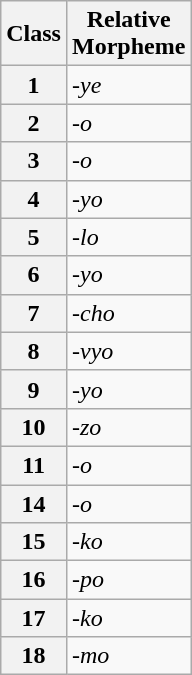<table class="wikitable">
<tr>
<th>Class</th>
<th>Relative<br>Morpheme</th>
</tr>
<tr>
<th>1</th>
<td><em>-ye</em></td>
</tr>
<tr>
<th>2</th>
<td><em>-o</em></td>
</tr>
<tr>
<th>3</th>
<td><em>-o</em></td>
</tr>
<tr>
<th>4</th>
<td><em>-yo</em></td>
</tr>
<tr>
<th>5</th>
<td><em>-lo</em></td>
</tr>
<tr>
<th>6</th>
<td><em>-yo</em></td>
</tr>
<tr>
<th>7</th>
<td><em>-cho</em></td>
</tr>
<tr>
<th>8</th>
<td><em>-vyo</em></td>
</tr>
<tr>
<th>9</th>
<td><em>-yo</em></td>
</tr>
<tr>
<th>10</th>
<td><em>-zo</em></td>
</tr>
<tr>
<th>11</th>
<td><em>-o</em></td>
</tr>
<tr>
<th>14</th>
<td><em>-o</em></td>
</tr>
<tr>
<th>15</th>
<td><em>-ko</em></td>
</tr>
<tr>
<th>16</th>
<td><em>-po</em></td>
</tr>
<tr>
<th>17</th>
<td><em>-ko</em></td>
</tr>
<tr>
<th>18</th>
<td><em>-mo</em></td>
</tr>
</table>
